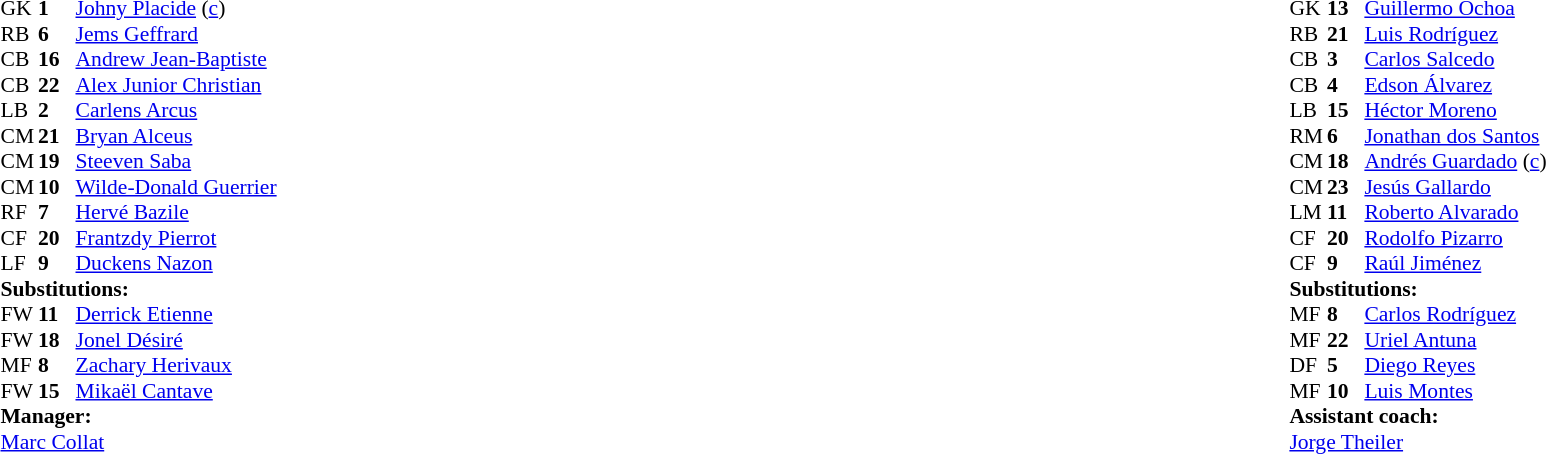<table width="100%">
<tr>
<td valign="top" width="40%"><br><table style="font-size:90%" cellspacing="0" cellpadding="0">
<tr>
<th width=25></th>
<th width=25></th>
</tr>
<tr>
<td>GK</td>
<td><strong>1</strong></td>
<td><a href='#'>Johny Placide</a> (<a href='#'>c</a>)</td>
</tr>
<tr>
<td>RB</td>
<td><strong>6</strong></td>
<td><a href='#'>Jems Geffrard</a></td>
</tr>
<tr>
<td>CB</td>
<td><strong>16</strong></td>
<td><a href='#'>Andrew Jean-Baptiste</a></td>
</tr>
<tr>
<td>CB</td>
<td><strong>22</strong></td>
<td><a href='#'>Alex Junior Christian</a></td>
</tr>
<tr>
<td>LB</td>
<td><strong>2</strong></td>
<td><a href='#'>Carlens Arcus</a></td>
</tr>
<tr>
<td>CM</td>
<td><strong>21</strong></td>
<td><a href='#'>Bryan Alceus</a></td>
<td></td>
</tr>
<tr>
<td>CM</td>
<td><strong>19</strong></td>
<td><a href='#'>Steeven Saba</a></td>
<td></td>
<td></td>
</tr>
<tr>
<td>CM</td>
<td><strong>10</strong></td>
<td><a href='#'>Wilde-Donald Guerrier</a></td>
<td></td>
<td></td>
</tr>
<tr>
<td>RF</td>
<td><strong>7</strong></td>
<td><a href='#'>Hervé Bazile</a></td>
</tr>
<tr>
<td>CF</td>
<td><strong>20</strong></td>
<td><a href='#'>Frantzdy Pierrot</a></td>
<td></td>
<td></td>
</tr>
<tr>
<td>LF</td>
<td><strong>9</strong></td>
<td><a href='#'>Duckens Nazon</a></td>
<td></td>
<td></td>
</tr>
<tr>
<td colspan=3><strong>Substitutions:</strong></td>
</tr>
<tr>
<td>FW</td>
<td><strong>11</strong></td>
<td><a href='#'>Derrick Etienne</a></td>
<td></td>
<td></td>
</tr>
<tr>
<td>FW</td>
<td><strong>18</strong></td>
<td><a href='#'>Jonel Désiré</a></td>
<td></td>
<td></td>
</tr>
<tr>
<td>MF</td>
<td><strong>8</strong></td>
<td><a href='#'>Zachary Herivaux</a></td>
<td></td>
<td></td>
</tr>
<tr>
<td>FW</td>
<td><strong>15</strong></td>
<td><a href='#'>Mikaël Cantave</a></td>
<td></td>
<td></td>
</tr>
<tr>
<td colspan=3><strong>Manager:</strong></td>
</tr>
<tr>
<td colspan=3> <a href='#'>Marc Collat</a></td>
</tr>
</table>
</td>
<td valign="top"></td>
<td valign="top" width="50%"><br><table style="font-size:90%; margin:auto" cellspacing="0" cellpadding="0">
<tr>
<th width=25></th>
<th width=25></th>
</tr>
<tr>
<td>GK</td>
<td><strong>13</strong></td>
<td><a href='#'>Guillermo Ochoa</a></td>
</tr>
<tr>
<td>RB</td>
<td><strong>21</strong></td>
<td><a href='#'>Luis Rodríguez</a></td>
<td></td>
</tr>
<tr>
<td>CB</td>
<td><strong>3</strong></td>
<td><a href='#'>Carlos Salcedo</a></td>
</tr>
<tr>
<td>CB</td>
<td><strong>4</strong></td>
<td><a href='#'>Edson Álvarez</a></td>
<td></td>
<td></td>
</tr>
<tr>
<td>LB</td>
<td><strong>15</strong></td>
<td><a href='#'>Héctor Moreno</a></td>
<td></td>
</tr>
<tr>
<td>RM</td>
<td><strong>6</strong></td>
<td><a href='#'>Jonathan dos Santos</a></td>
<td></td>
<td></td>
</tr>
<tr>
<td>CM</td>
<td><strong>18</strong></td>
<td><a href='#'>Andrés Guardado</a> (<a href='#'>c</a>)</td>
<td></td>
<td></td>
</tr>
<tr>
<td>CM</td>
<td><strong>23</strong></td>
<td><a href='#'>Jesús Gallardo</a></td>
</tr>
<tr>
<td>LM</td>
<td><strong>11</strong></td>
<td><a href='#'>Roberto Alvarado</a></td>
<td></td>
<td></td>
</tr>
<tr>
<td>CF</td>
<td><strong>20</strong></td>
<td><a href='#'>Rodolfo Pizarro</a></td>
</tr>
<tr>
<td>CF</td>
<td><strong>9</strong></td>
<td><a href='#'>Raúl Jiménez</a></td>
</tr>
<tr>
<td colspan=3><strong>Substitutions:</strong></td>
</tr>
<tr>
<td>MF</td>
<td><strong>8</strong></td>
<td><a href='#'>Carlos Rodríguez</a></td>
<td></td>
<td></td>
</tr>
<tr>
<td>MF</td>
<td><strong>22</strong></td>
<td><a href='#'>Uriel Antuna</a></td>
<td></td>
<td></td>
</tr>
<tr>
<td>DF</td>
<td><strong>5</strong></td>
<td><a href='#'>Diego Reyes</a></td>
<td></td>
<td></td>
</tr>
<tr>
<td>MF</td>
<td><strong>10</strong></td>
<td><a href='#'>Luis Montes</a></td>
<td></td>
<td></td>
</tr>
<tr>
<td colspan=3><strong>Assistant coach:</strong></td>
</tr>
<tr>
<td colspan=3> <a href='#'>Jorge Theiler</a></td>
</tr>
</table>
</td>
</tr>
</table>
